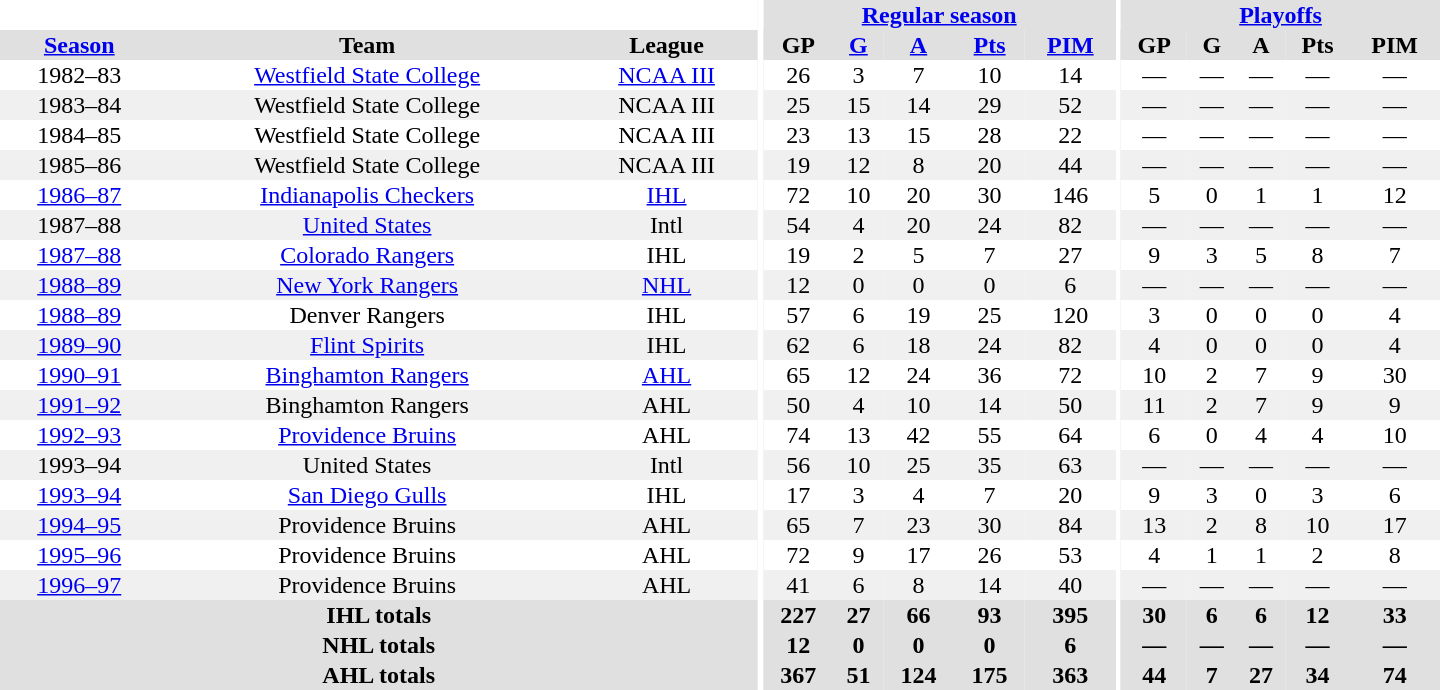<table border="0" cellpadding="1" cellspacing="0" style="text-align:center; width:60em;">
<tr bgcolor="#e0e0e0">
<th colspan="3" bgcolor="#ffffff"></th>
<th rowspan="99" bgcolor="#ffffff"></th>
<th colspan="5"><a href='#'>Regular season</a></th>
<th rowspan="99" bgcolor="#ffffff"></th>
<th colspan="5"><a href='#'>Playoffs</a></th>
</tr>
<tr bgcolor="#e0e0e0">
<th><a href='#'>Season</a></th>
<th>Team</th>
<th>League</th>
<th>GP</th>
<th><a href='#'>G</a></th>
<th><a href='#'>A</a></th>
<th><a href='#'>Pts</a></th>
<th><a href='#'>PIM</a></th>
<th>GP</th>
<th>G</th>
<th>A</th>
<th>Pts</th>
<th>PIM</th>
</tr>
<tr>
<td>1982–83</td>
<td><a href='#'>Westfield State College</a></td>
<td><a href='#'>NCAA III</a></td>
<td>26</td>
<td>3</td>
<td>7</td>
<td>10</td>
<td>14</td>
<td>—</td>
<td>—</td>
<td>—</td>
<td>—</td>
<td>—</td>
</tr>
<tr bgcolor="#f0f0f0">
<td>1983–84</td>
<td>Westfield State College</td>
<td>NCAA III</td>
<td>25</td>
<td>15</td>
<td>14</td>
<td>29</td>
<td>52</td>
<td>—</td>
<td>—</td>
<td>—</td>
<td>—</td>
<td>—</td>
</tr>
<tr>
<td>1984–85</td>
<td>Westfield State College</td>
<td>NCAA III</td>
<td>23</td>
<td>13</td>
<td>15</td>
<td>28</td>
<td>22</td>
<td>—</td>
<td>—</td>
<td>—</td>
<td>—</td>
<td>—</td>
</tr>
<tr bgcolor="#f0f0f0">
<td>1985–86</td>
<td>Westfield State College</td>
<td>NCAA III</td>
<td>19</td>
<td>12</td>
<td>8</td>
<td>20</td>
<td>44</td>
<td>—</td>
<td>—</td>
<td>—</td>
<td>—</td>
<td>—</td>
</tr>
<tr>
<td><a href='#'>1986–87</a></td>
<td><a href='#'>Indianapolis Checkers</a></td>
<td><a href='#'>IHL</a></td>
<td>72</td>
<td>10</td>
<td>20</td>
<td>30</td>
<td>146</td>
<td>5</td>
<td>0</td>
<td>1</td>
<td>1</td>
<td>12</td>
</tr>
<tr bgcolor="#f0f0f0">
<td>1987–88</td>
<td><a href='#'>United States</a></td>
<td>Intl</td>
<td>54</td>
<td>4</td>
<td>20</td>
<td>24</td>
<td>82</td>
<td>—</td>
<td>—</td>
<td>—</td>
<td>—</td>
<td>—</td>
</tr>
<tr>
<td><a href='#'>1987–88</a></td>
<td><a href='#'>Colorado Rangers</a></td>
<td>IHL</td>
<td>19</td>
<td>2</td>
<td>5</td>
<td>7</td>
<td>27</td>
<td>9</td>
<td>3</td>
<td>5</td>
<td>8</td>
<td>7</td>
</tr>
<tr bgcolor="#f0f0f0">
<td><a href='#'>1988–89</a></td>
<td><a href='#'>New York Rangers</a></td>
<td><a href='#'>NHL</a></td>
<td>12</td>
<td>0</td>
<td>0</td>
<td>0</td>
<td>6</td>
<td>—</td>
<td>—</td>
<td>—</td>
<td>—</td>
<td>—</td>
</tr>
<tr>
<td><a href='#'>1988–89</a></td>
<td>Denver Rangers</td>
<td>IHL</td>
<td>57</td>
<td>6</td>
<td>19</td>
<td>25</td>
<td>120</td>
<td>3</td>
<td>0</td>
<td>0</td>
<td>0</td>
<td>4</td>
</tr>
<tr bgcolor="#f0f0f0">
<td><a href='#'>1989–90</a></td>
<td><a href='#'>Flint Spirits</a></td>
<td>IHL</td>
<td>62</td>
<td>6</td>
<td>18</td>
<td>24</td>
<td>82</td>
<td>4</td>
<td>0</td>
<td>0</td>
<td>0</td>
<td>4</td>
</tr>
<tr>
<td><a href='#'>1990–91</a></td>
<td><a href='#'>Binghamton Rangers</a></td>
<td><a href='#'>AHL</a></td>
<td>65</td>
<td>12</td>
<td>24</td>
<td>36</td>
<td>72</td>
<td>10</td>
<td>2</td>
<td>7</td>
<td>9</td>
<td>30</td>
</tr>
<tr bgcolor="#f0f0f0">
<td><a href='#'>1991–92</a></td>
<td>Binghamton Rangers</td>
<td>AHL</td>
<td>50</td>
<td>4</td>
<td>10</td>
<td>14</td>
<td>50</td>
<td>11</td>
<td>2</td>
<td>7</td>
<td>9</td>
<td>9</td>
</tr>
<tr>
<td><a href='#'>1992–93</a></td>
<td><a href='#'>Providence Bruins</a></td>
<td>AHL</td>
<td>74</td>
<td>13</td>
<td>42</td>
<td>55</td>
<td>64</td>
<td>6</td>
<td>0</td>
<td>4</td>
<td>4</td>
<td>10</td>
</tr>
<tr bgcolor="#f0f0f0">
<td>1993–94</td>
<td>United States</td>
<td>Intl</td>
<td>56</td>
<td>10</td>
<td>25</td>
<td>35</td>
<td>63</td>
<td>—</td>
<td>—</td>
<td>—</td>
<td>—</td>
<td>—</td>
</tr>
<tr>
<td><a href='#'>1993–94</a></td>
<td><a href='#'>San Diego Gulls</a></td>
<td>IHL</td>
<td>17</td>
<td>3</td>
<td>4</td>
<td>7</td>
<td>20</td>
<td>9</td>
<td>3</td>
<td>0</td>
<td>3</td>
<td>6</td>
</tr>
<tr bgcolor="#f0f0f0">
<td><a href='#'>1994–95</a></td>
<td>Providence Bruins</td>
<td>AHL</td>
<td>65</td>
<td>7</td>
<td>23</td>
<td>30</td>
<td>84</td>
<td>13</td>
<td>2</td>
<td>8</td>
<td>10</td>
<td>17</td>
</tr>
<tr>
<td><a href='#'>1995–96</a></td>
<td>Providence Bruins</td>
<td>AHL</td>
<td>72</td>
<td>9</td>
<td>17</td>
<td>26</td>
<td>53</td>
<td>4</td>
<td>1</td>
<td>1</td>
<td>2</td>
<td>8</td>
</tr>
<tr bgcolor="#f0f0f0">
<td><a href='#'>1996–97</a></td>
<td>Providence Bruins</td>
<td>AHL</td>
<td>41</td>
<td>6</td>
<td>8</td>
<td>14</td>
<td>40</td>
<td>—</td>
<td>—</td>
<td>—</td>
<td>—</td>
<td>—</td>
</tr>
<tr bgcolor="#e0e0e0">
<th colspan="3">IHL totals</th>
<th>227</th>
<th>27</th>
<th>66</th>
<th>93</th>
<th>395</th>
<th>30</th>
<th>6</th>
<th>6</th>
<th>12</th>
<th>33</th>
</tr>
<tr bgcolor="#e0e0e0">
<th colspan="3">NHL totals</th>
<th>12</th>
<th>0</th>
<th>0</th>
<th>0</th>
<th>6</th>
<th>—</th>
<th>—</th>
<th>—</th>
<th>—</th>
<th>—</th>
</tr>
<tr bgcolor="#e0e0e0">
<th colspan="3">AHL totals</th>
<th>367</th>
<th>51</th>
<th>124</th>
<th>175</th>
<th>363</th>
<th>44</th>
<th>7</th>
<th>27</th>
<th>34</th>
<th>74</th>
</tr>
</table>
